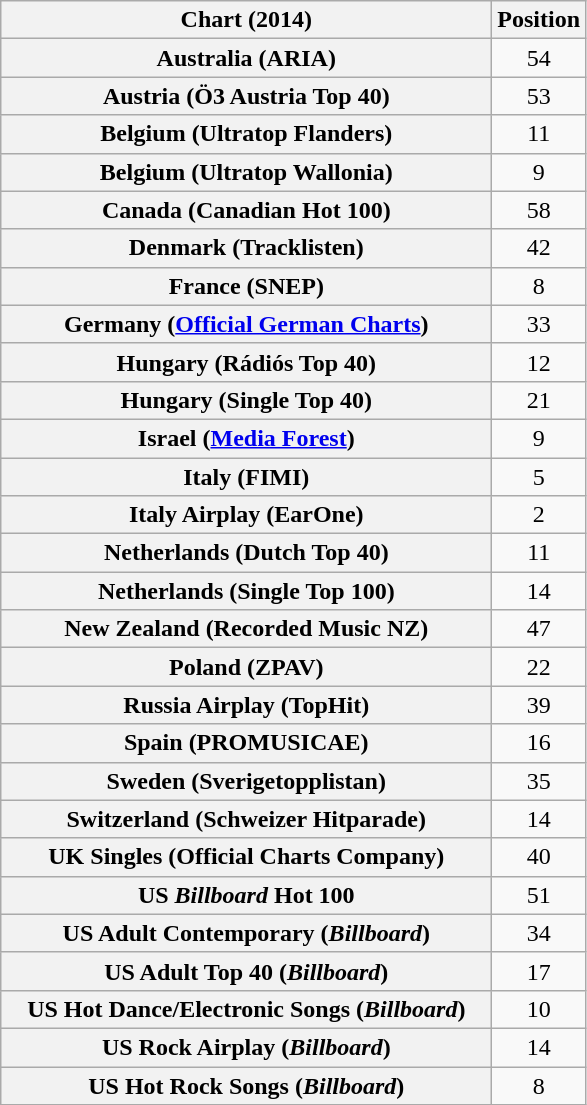<table class="wikitable sortable plainrowheaders" style="text-align: center;">
<tr>
<th scope="col" style="width:20em;">Chart (2014)</th>
<th scope="col">Position</th>
</tr>
<tr>
<th scope="row">Australia (ARIA)</th>
<td align=center>54</td>
</tr>
<tr>
<th scope="row">Austria (Ö3 Austria Top 40)</th>
<td style="text-align:center;">53</td>
</tr>
<tr>
<th scope="row">Belgium (Ultratop Flanders)</th>
<td style="text-align:center;">11</td>
</tr>
<tr>
<th scope="row">Belgium (Ultratop Wallonia)</th>
<td style="text-align:center;">9</td>
</tr>
<tr>
<th scope="row">Canada (Canadian Hot 100)</th>
<td style="text-align:center;">58</td>
</tr>
<tr>
<th scope="row">Denmark (Tracklisten)</th>
<td style="text-align:center;">42</td>
</tr>
<tr>
<th scope="row">France (SNEP)</th>
<td style="text-align:center;">8</td>
</tr>
<tr>
<th scope="row">Germany (<a href='#'>Official German Charts</a>)</th>
<td style="text-align:center;">33</td>
</tr>
<tr>
<th scope="row">Hungary (Rádiós Top 40)</th>
<td style="text-align:center;">12</td>
</tr>
<tr>
<th scope="row">Hungary (Single Top 40)</th>
<td style="text-align:center;">21</td>
</tr>
<tr>
<th scope="row">Israel (<a href='#'>Media Forest</a>)</th>
<td style="text-align:center;">9</td>
</tr>
<tr>
<th scope="row">Italy (FIMI)</th>
<td style="text-align:center;">5</td>
</tr>
<tr>
<th scope="row">Italy Airplay (EarOne)</th>
<td>2</td>
</tr>
<tr>
<th scope="row">Netherlands (Dutch Top 40)</th>
<td>11</td>
</tr>
<tr>
<th scope="row">Netherlands (Single Top 100)</th>
<td>14</td>
</tr>
<tr>
<th scope="row">New Zealand (Recorded Music NZ)</th>
<td>47</td>
</tr>
<tr>
<th scope="row">Poland (ZPAV)</th>
<td style="text-align:center;">22</td>
</tr>
<tr>
<th scope="row">Russia Airplay (TopHit)</th>
<td>39</td>
</tr>
<tr>
<th scope="row">Spain (PROMUSICAE)</th>
<td>16</td>
</tr>
<tr>
<th scope="row">Sweden (Sverigetopplistan)</th>
<td>35</td>
</tr>
<tr>
<th scope="row">Switzerland (Schweizer Hitparade)</th>
<td>14</td>
</tr>
<tr>
<th scope="row">UK Singles (Official Charts Company)</th>
<td style="text-align:center;">40</td>
</tr>
<tr>
<th scope="row">US <em>Billboard</em> Hot 100</th>
<td style="text-align:center;">51</td>
</tr>
<tr>
<th scope="row">US Adult Contemporary (<em>Billboard</em>)</th>
<td style="text-align:center;">34</td>
</tr>
<tr>
<th scope="row">US Adult Top 40 (<em>Billboard</em>)</th>
<td style="text-align:center;">17</td>
</tr>
<tr>
<th scope="row">US Hot Dance/Electronic Songs (<em>Billboard</em>)</th>
<td style="text-align:center;">10</td>
</tr>
<tr>
<th scope="row">US Rock Airplay (<em>Billboard</em>)</th>
<td style="text-align:center;">14</td>
</tr>
<tr>
<th scope="row">US Hot Rock Songs (<em>Billboard</em>)</th>
<td style="text-align:center;">8</td>
</tr>
</table>
